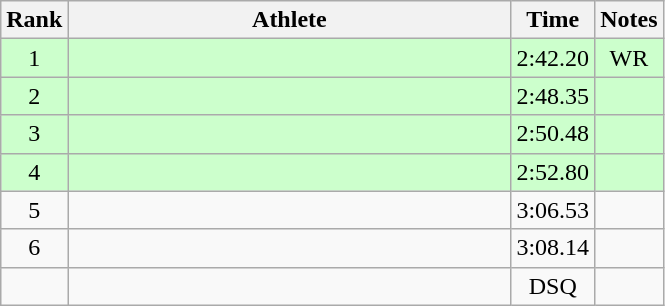<table class="wikitable" style="text-align:center">
<tr>
<th>Rank</th>
<th Style="width:18em">Athlete</th>
<th>Time</th>
<th>Notes</th>
</tr>
<tr style="background:#cfc">
<td>1</td>
<td style="text-align:left"></td>
<td>2:42.20</td>
<td>WR</td>
</tr>
<tr style="background:#cfc">
<td>2</td>
<td style="text-align:left"></td>
<td>2:48.35</td>
<td></td>
</tr>
<tr style="background:#cfc">
<td>3</td>
<td style="text-align:left"></td>
<td>2:50.48</td>
<td></td>
</tr>
<tr style="background:#cfc">
<td>4</td>
<td style="text-align:left"></td>
<td>2:52.80</td>
<td></td>
</tr>
<tr>
<td>5</td>
<td style="text-align:left"></td>
<td>3:06.53</td>
<td></td>
</tr>
<tr>
<td>6</td>
<td style="text-align:left"></td>
<td>3:08.14</td>
<td></td>
</tr>
<tr>
<td></td>
<td style="text-align:left"></td>
<td>DSQ</td>
<td></td>
</tr>
</table>
